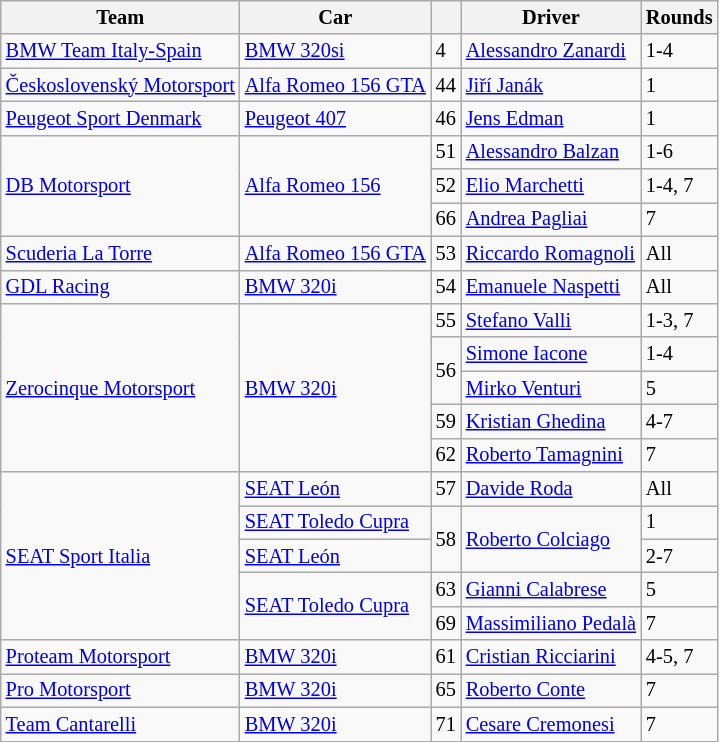<table class="wikitable sortable" style="font-size: 85%">
<tr>
<th>Team</th>
<th>Car</th>
<th></th>
<th>Driver</th>
<th>Rounds</th>
</tr>
<tr>
<td> <a href='#'>BMW Team Italy-Spain</a></td>
<td><a href='#'>BMW 320si</a></td>
<td>4</td>
<td> <a href='#'>Alessandro Zanardi</a></td>
<td>1-4</td>
</tr>
<tr>
<td> <a href='#'>Československý Motorsport</a></td>
<td><a href='#'>Alfa Romeo 156 GTA</a></td>
<td>44</td>
<td> <a href='#'>Jiří Janák</a></td>
<td>1</td>
</tr>
<tr>
<td> <a href='#'>Peugeot Sport Denmark</a></td>
<td><a href='#'>Peugeot 407</a></td>
<td>46</td>
<td> <a href='#'>Jens Edman</a></td>
<td>1</td>
</tr>
<tr>
<td rowspan=3> <a href='#'>DB Motorsport</a></td>
<td rowspan=3><a href='#'>Alfa Romeo 156</a></td>
<td>51</td>
<td> <a href='#'>Alessandro Balzan</a></td>
<td>1-6</td>
</tr>
<tr>
<td>52</td>
<td> <a href='#'>Elio Marchetti</a></td>
<td>1-4, 7</td>
</tr>
<tr>
<td>66</td>
<td> <a href='#'>Andrea Pagliai</a></td>
<td>7</td>
</tr>
<tr>
<td> <a href='#'>Scuderia La Torre</a></td>
<td><a href='#'>Alfa Romeo 156 GTA</a></td>
<td>53</td>
<td> <a href='#'>Riccardo Romagnoli</a></td>
<td>All</td>
</tr>
<tr>
<td> <a href='#'>GDL Racing</a></td>
<td><a href='#'>BMW 320i</a></td>
<td>54</td>
<td> <a href='#'>Emanuele Naspetti</a></td>
<td>All</td>
</tr>
<tr>
<td rowspan=5> <a href='#'>Zerocinque Motorsport</a></td>
<td rowspan=5><a href='#'>BMW 320i</a></td>
<td>55</td>
<td> <a href='#'>Stefano Valli</a></td>
<td>1-3, 7</td>
</tr>
<tr>
<td rowspan=2>56</td>
<td> <a href='#'>Simone Iacone</a></td>
<td>1-4</td>
</tr>
<tr>
<td> <a href='#'>Mirko Venturi</a></td>
<td>5</td>
</tr>
<tr>
<td>59</td>
<td> <a href='#'>Kristian Ghedina</a></td>
<td>4-7</td>
</tr>
<tr>
<td>62</td>
<td> <a href='#'>Roberto Tamagnini</a></td>
<td>7</td>
</tr>
<tr>
<td rowspan=5> <a href='#'>SEAT Sport Italia</a></td>
<td><a href='#'>SEAT León</a></td>
<td>57</td>
<td> <a href='#'>Davide Roda</a></td>
<td>All</td>
</tr>
<tr>
<td><a href='#'>SEAT Toledo Cupra</a></td>
<td rowspan=2>58</td>
<td rowspan="2"> <a href='#'>Roberto Colciago</a></td>
<td>1</td>
</tr>
<tr>
<td><a href='#'>SEAT León</a></td>
<td>2-7</td>
</tr>
<tr>
<td rowspan=2><a href='#'>SEAT Toledo Cupra</a></td>
<td>63</td>
<td> <a href='#'>Gianni Calabrese</a></td>
<td>5</td>
</tr>
<tr>
<td>69</td>
<td> <a href='#'>Massimiliano Pedalà</a></td>
<td>7</td>
</tr>
<tr>
<td> <a href='#'>Proteam Motorsport</a></td>
<td><a href='#'>BMW 320i</a></td>
<td>61</td>
<td> <a href='#'>Cristian Ricciarini</a></td>
<td>4-5, 7</td>
</tr>
<tr>
<td> <a href='#'>Pro Motorsport</a></td>
<td><a href='#'>BMW 320i</a></td>
<td>65</td>
<td> <a href='#'>Roberto Conte</a></td>
<td>7</td>
</tr>
<tr>
<td> <a href='#'>Team Cantarelli</a></td>
<td><a href='#'>BMW 320i</a></td>
<td>71</td>
<td> <a href='#'>Cesare Cremonesi</a></td>
<td>7</td>
</tr>
<tr>
</tr>
</table>
